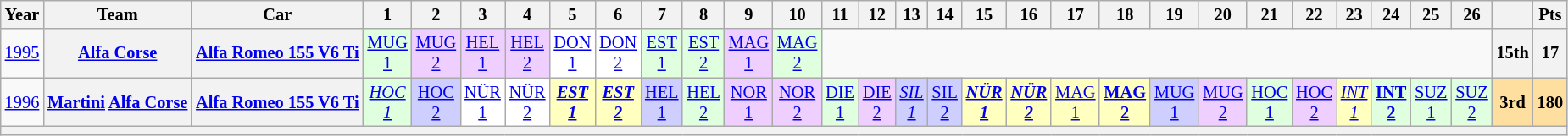<table class="wikitable" border="1" style="text-align:center; font-size:85%;">
<tr>
<th>Year</th>
<th>Team</th>
<th>Car</th>
<th>1</th>
<th>2</th>
<th>3</th>
<th>4</th>
<th>5</th>
<th>6</th>
<th>7</th>
<th>8</th>
<th>9</th>
<th>10</th>
<th>11</th>
<th>12</th>
<th>13</th>
<th>14</th>
<th>15</th>
<th>16</th>
<th>17</th>
<th>18</th>
<th>19</th>
<th>20</th>
<th>21</th>
<th>22</th>
<th>23</th>
<th>24</th>
<th>25</th>
<th>26</th>
<th></th>
<th>Pts</th>
</tr>
<tr>
<td><a href='#'>1995</a></td>
<th nowrap><a href='#'>Alfa Corse</a></th>
<th nowrap><a href='#'>Alfa Romeo 155 V6 Ti</a></th>
<td style="background:#DFFFDF;"><a href='#'>MUG<br>1</a><br></td>
<td style="background:#EFCFFF;"><a href='#'>MUG<br>2</a><br></td>
<td style="background:#EFCFFF;"><a href='#'>HEL<br>1</a><br></td>
<td style="background:#EFCFFF;"><a href='#'>HEL<br>2</a><br></td>
<td style="background:#FFFFFF;"><a href='#'>DON<br>1</a><br></td>
<td style="background:#FFFFFF;"><a href='#'>DON<br>2</a><br></td>
<td style="background:#DFFFDF;"><a href='#'>EST<br>1</a><br></td>
<td style="background:#DFFFDF;"><a href='#'>EST<br>2</a><br></td>
<td style="background:#EFCFFF;"><a href='#'>MAG<br>1</a><br></td>
<td style="background:#DFFFDF;"><a href='#'>MAG<br>2</a><br></td>
<td colspan=16></td>
<th>15th</th>
<th>17</th>
</tr>
<tr>
<td><a href='#'>1996</a></td>
<th nowrap><a href='#'>Martini</a> <a href='#'>Alfa Corse</a></th>
<th nowrap><a href='#'>Alfa Romeo 155 V6 Ti</a></th>
<td style="background:#DFFFDF;"><em><a href='#'>HOC<br>1</a></em><br></td>
<td style="background:#CFCFFF;"><a href='#'>HOC<br>2</a><br></td>
<td style="background:#FFFFFF;"><a href='#'>NÜR<br>1</a><br></td>
<td style="background:#FFFFFF;"><a href='#'>NÜR<br>2</a><br></td>
<td style="background:#FFFFBF;"><strong><em><a href='#'>EST<br>1</a></em></strong><br></td>
<td style="background:#FFFFBF;"><strong><em><a href='#'>EST<br>2</a></em></strong><br></td>
<td style="background:#CFCFFF;"><a href='#'>HEL<br>1</a><br></td>
<td style="background:#DFFFDF;"><a href='#'>HEL<br>2</a><br></td>
<td style="background:#EFCFFF;"><a href='#'>NOR<br>1</a><br></td>
<td style="background:#EFCFFF;"><a href='#'>NOR<br>2</a><br></td>
<td style="background:#DFFFDF;"><a href='#'>DIE<br>1</a><br></td>
<td style="background:#EFCFFF;"><a href='#'>DIE<br>2</a><br></td>
<td style="background:#CFCFFF;"><em><a href='#'>SIL<br>1</a></em><br></td>
<td style="background:#CFCFFF;"><a href='#'>SIL<br>2</a><br></td>
<td style="background:#FFFFBF;"><strong><em><a href='#'>NÜR<br>1</a></em></strong><br></td>
<td style="background:#FFFFBF;"><strong><em><a href='#'>NÜR<br>2</a></em></strong><br></td>
<td style="background:#FFFFBF;"><a href='#'>MAG<br>1</a><br></td>
<td style="background:#FFFFBF;"><strong><a href='#'>MAG<br>2</a></strong><br></td>
<td style="background:#CFCFFF;"><a href='#'>MUG<br>1</a><br></td>
<td style="background:#EFCFFF;"><a href='#'>MUG<br>2</a><br></td>
<td style="background:#DFFFDF;"><a href='#'>HOC<br>1</a><br></td>
<td style="background:#EFCFFF;"><a href='#'>HOC<br>2</a><br></td>
<td style="background:#FFFFBF;"><em><a href='#'>INT<br>1</a></em><br></td>
<td style="background:#DFFFDF;"><strong><a href='#'>INT<br>2</a></strong><br></td>
<td style="background:#DFFFDF;"><a href='#'>SUZ<br>1</a><br></td>
<td style="background:#DFFFDF;"><a href='#'>SUZ<br>2</a><br></td>
<th style="background:#FFDF9F;">3rd</th>
<th style="background:#FFDF9F;">180</th>
</tr>
<tr>
<th colspan="31"></th>
</tr>
</table>
